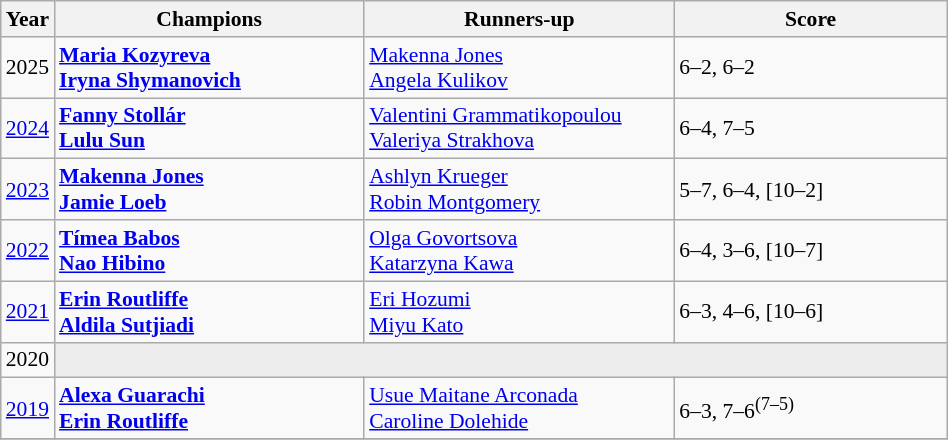<table class="wikitable" style="font-size:90%">
<tr>
<th>Year</th>
<th width="200">Champions</th>
<th width="200">Runners-up</th>
<th width="175">Score</th>
</tr>
<tr>
<td>2025</td>
<td> <strong><a href='#'>Maria Kozyreva</a></strong> <br>  <strong><a href='#'>Iryna Shymanovich</a></strong></td>
<td> <a href='#'>Makenna Jones</a> <br>  <a href='#'>Angela Kulikov</a></td>
<td>6–2, 6–2</td>
</tr>
<tr>
<td><a href='#'>2024</a></td>
<td> <strong><a href='#'>Fanny Stollár</a></strong> <br>  <strong><a href='#'>Lulu Sun</a></strong></td>
<td> <a href='#'>Valentini Grammatikopoulou</a> <br>  <a href='#'>Valeriya Strakhova</a></td>
<td>6–4, 7–5</td>
</tr>
<tr>
<td><a href='#'>2023</a></td>
<td> <strong><a href='#'>Makenna Jones</a></strong> <br>  <strong><a href='#'>Jamie Loeb</a></strong></td>
<td> <a href='#'>Ashlyn Krueger</a> <br>  <a href='#'>Robin Montgomery</a></td>
<td>5–7, 6–4, [10–2]</td>
</tr>
<tr>
<td><a href='#'>2022</a></td>
<td> <strong><a href='#'>Tímea Babos</a></strong> <br>  <strong><a href='#'>Nao Hibino</a></strong></td>
<td> <a href='#'>Olga Govortsova</a> <br>  <a href='#'>Katarzyna Kawa</a></td>
<td>6–4, 3–6, [10–7]</td>
</tr>
<tr>
<td><a href='#'>2021</a></td>
<td> <strong><a href='#'>Erin Routliffe</a></strong> <br>  <strong><a href='#'>Aldila Sutjiadi</a></strong></td>
<td> <a href='#'>Eri Hozumi</a> <br>  <a href='#'>Miyu Kato</a></td>
<td>6–3, 4–6, [10–6]</td>
</tr>
<tr>
<td>2020</td>
<td colspan=3 bgcolor="#ededed"></td>
</tr>
<tr>
<td><a href='#'>2019</a></td>
<td> <strong><a href='#'>Alexa Guarachi</a></strong> <br>  <strong><a href='#'>Erin Routliffe</a></strong></td>
<td> <a href='#'>Usue Maitane Arconada</a> <br>  <a href='#'>Caroline Dolehide</a></td>
<td>6–3, 7–6<sup>(7–5)</sup></td>
</tr>
<tr>
</tr>
</table>
